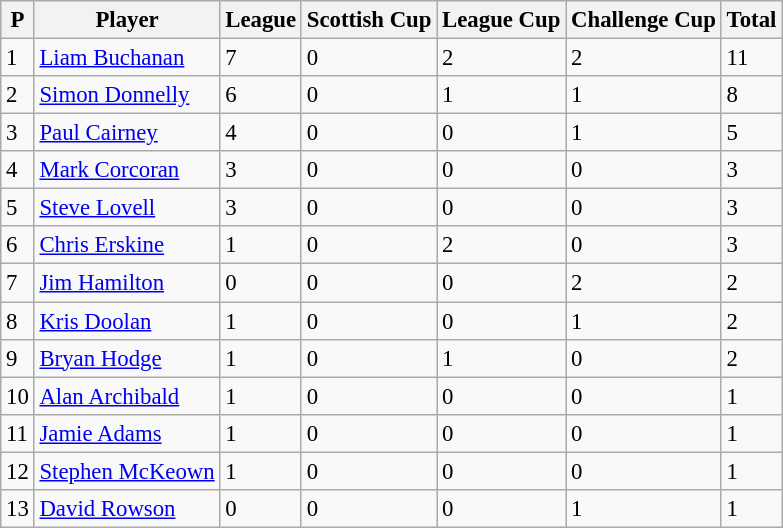<table class="wikitable sortable" sort="Total" style="text-align:center; font-size:95%; text-align:left">
<tr>
<th><strong>P</strong></th>
<th><strong>Player</strong></th>
<th><strong>League</strong></th>
<th><strong>Scottish Cup</strong></th>
<th><strong>League Cup</strong></th>
<th><strong>Challenge Cup</strong></th>
<th><strong>Total</strong></th>
</tr>
<tr>
<td>1</td>
<td><a href='#'>Liam Buchanan</a></td>
<td>7</td>
<td>0</td>
<td>2</td>
<td>2</td>
<td>11</td>
</tr>
<tr>
<td>2</td>
<td><a href='#'>Simon Donnelly</a></td>
<td>6</td>
<td>0</td>
<td>1</td>
<td>1</td>
<td>8</td>
</tr>
<tr>
<td>3</td>
<td><a href='#'>Paul Cairney</a></td>
<td>4</td>
<td>0</td>
<td>0</td>
<td>1</td>
<td>5</td>
</tr>
<tr>
<td>4</td>
<td><a href='#'>Mark Corcoran</a></td>
<td>3</td>
<td>0</td>
<td>0</td>
<td>0</td>
<td>3</td>
</tr>
<tr>
<td>5</td>
<td><a href='#'>Steve Lovell</a></td>
<td>3</td>
<td>0</td>
<td>0</td>
<td>0</td>
<td>3</td>
</tr>
<tr>
<td>6</td>
<td><a href='#'>Chris Erskine</a></td>
<td>1</td>
<td>0</td>
<td>2</td>
<td>0</td>
<td>3</td>
</tr>
<tr>
<td>7</td>
<td><a href='#'>Jim Hamilton</a></td>
<td>0</td>
<td>0</td>
<td>0</td>
<td>2</td>
<td>2</td>
</tr>
<tr>
<td>8</td>
<td><a href='#'>Kris Doolan</a></td>
<td>1</td>
<td>0</td>
<td>0</td>
<td>1</td>
<td>2</td>
</tr>
<tr>
<td>9</td>
<td><a href='#'>Bryan Hodge</a></td>
<td>1</td>
<td>0</td>
<td>1</td>
<td>0</td>
<td>2</td>
</tr>
<tr>
<td>10</td>
<td><a href='#'>Alan Archibald</a></td>
<td>1</td>
<td>0</td>
<td>0</td>
<td>0</td>
<td>1</td>
</tr>
<tr>
<td>11</td>
<td><a href='#'>Jamie Adams</a></td>
<td>1</td>
<td>0</td>
<td>0</td>
<td>0</td>
<td>1</td>
</tr>
<tr>
<td>12</td>
<td><a href='#'>Stephen McKeown</a></td>
<td>1</td>
<td>0</td>
<td>0</td>
<td>0</td>
<td>1</td>
</tr>
<tr>
<td>13</td>
<td><a href='#'>David Rowson</a></td>
<td>0</td>
<td>0</td>
<td>0</td>
<td>1</td>
<td>1</td>
</tr>
</table>
